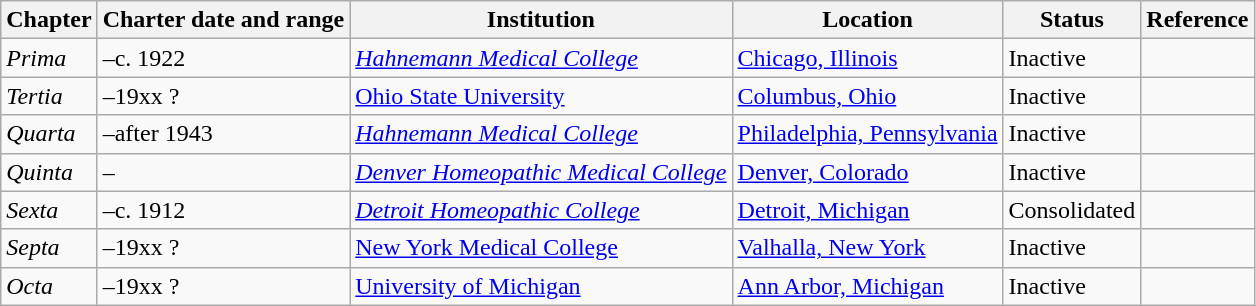<table class="sortable wikitable">
<tr>
<th>Chapter</th>
<th>Charter date and range</th>
<th>Institution</th>
<th>Location</th>
<th>Status</th>
<th>Reference</th>
</tr>
<tr>
<td><em>Prima</em></td>
<td>–c. 1922</td>
<td><em><a href='#'>Hahnemann Medical College</a></em></td>
<td><a href='#'>Chicago, Illinois</a></td>
<td>Inactive</td>
<td></td>
</tr>
<tr>
<td><em>Tertia</em></td>
<td>–19xx ?</td>
<td><a href='#'>Ohio State University</a></td>
<td><a href='#'>Columbus, Ohio</a></td>
<td>Inactive</td>
<td></td>
</tr>
<tr>
<td><em>Quarta</em></td>
<td>–after 1943</td>
<td><em><a href='#'>Hahnemann Medical College</a></em></td>
<td><a href='#'>Philadelphia, Pennsylvania</a></td>
<td>Inactive</td>
<td></td>
</tr>
<tr>
<td><em>Quinta</em></td>
<td>–</td>
<td><em><a href='#'>Denver Homeopathic Medical College</a></em></td>
<td><a href='#'>Denver, Colorado</a></td>
<td>Inactive</td>
<td></td>
</tr>
<tr>
<td><em>Sexta</em></td>
<td>–c. 1912</td>
<td><em><a href='#'>Detroit Homeopathic College</a></em></td>
<td><a href='#'>Detroit, Michigan</a></td>
<td>Consolidated</td>
<td></td>
</tr>
<tr>
<td><em>Septa</em></td>
<td>–19xx ?</td>
<td><a href='#'>New York Medical College</a></td>
<td><a href='#'>Valhalla, New York</a></td>
<td>Inactive</td>
<td></td>
</tr>
<tr>
<td><em>Octa</em></td>
<td>–19xx ?</td>
<td><a href='#'>University of Michigan</a></td>
<td><a href='#'>Ann Arbor, Michigan</a></td>
<td>Inactive</td>
<td></td>
</tr>
</table>
